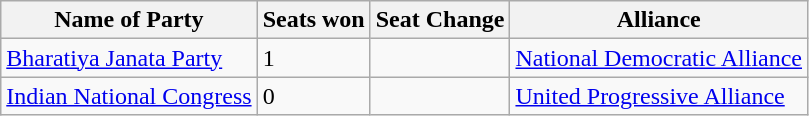<table class="wikitable sortable">
<tr>
<th>Name of Party</th>
<th>Seats won</th>
<th>Seat Change</th>
<th>Alliance</th>
</tr>
<tr>
<td><a href='#'>Bharatiya Janata Party</a></td>
<td>1</td>
<td></td>
<td><a href='#'>National Democratic Alliance</a></td>
</tr>
<tr>
<td><a href='#'>Indian National Congress</a></td>
<td>0</td>
<td></td>
<td><a href='#'>United Progressive Alliance</a></td>
</tr>
</table>
